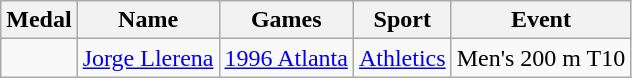<table class="wikitable sortable">
<tr>
<th>Medal</th>
<th>Name</th>
<th>Games</th>
<th>Sport</th>
<th>Event</th>
</tr>
<tr>
<td></td>
<td><a href='#'>Jorge Llerena</a></td>
<td> <a href='#'>1996 Atlanta</a></td>
<td><a href='#'>Athletics</a></td>
<td>Men's 200 m T10</td>
</tr>
</table>
